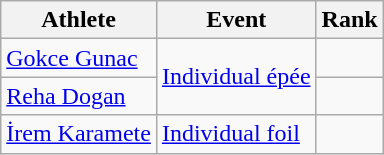<table class="wikitable" style="text-align:left;">
<tr>
<th>Athlete</th>
<th>Event</th>
<th>Rank</th>
</tr>
<tr>
<td><a href='#'>Gokce Gunac</a></td>
<td rowspan=2><a href='#'>Individual épée</a></td>
<td></td>
</tr>
<tr>
<td><a href='#'>Reha Dogan</a></td>
<td></td>
</tr>
<tr>
<td><a href='#'>İrem Karamete</a></td>
<td><a href='#'>Individual foil</a></td>
<td></td>
</tr>
</table>
